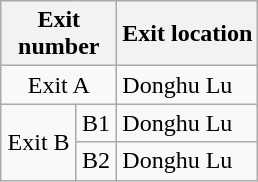<table class="wikitable">
<tr>
<th style="width:70px" colspan="2">Exit number</th>
<th>Exit location</th>
</tr>
<tr>
<td align="center" colspan="2">Exit A</td>
<td>Donghu Lu</td>
</tr>
<tr>
<td align="center" rowspan="2">Exit B</td>
<td>B1</td>
<td>Donghu Lu</td>
</tr>
<tr>
<td>B2</td>
<td>Donghu Lu</td>
</tr>
</table>
